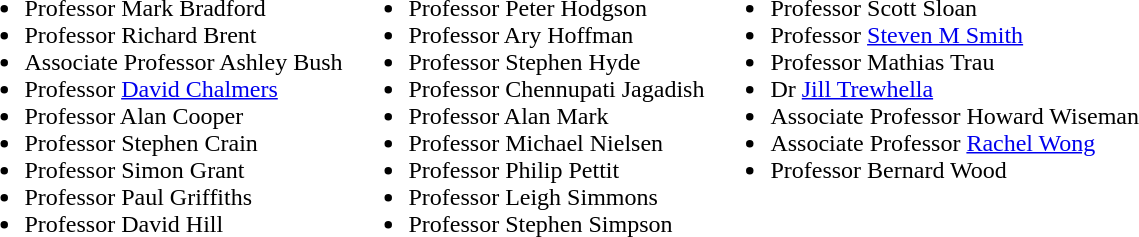<table>
<tr valign=top>
<td><br><ul><li>Professor Mark Bradford</li><li>Professor Richard Brent</li><li>Associate Professor Ashley Bush</li><li>Professor <a href='#'>David Chalmers</a></li><li>Professor Alan Cooper</li><li>Professor Stephen Crain</li><li>Professor Simon Grant</li><li>Professor Paul Griffiths</li><li>Professor David Hill</li></ul></td>
<td><br><ul><li>Professor Peter Hodgson</li><li>Professor Ary Hoffman</li><li>Professor Stephen Hyde</li><li>Professor Chennupati Jagadish</li><li>Professor Alan Mark</li><li>Professor Michael Nielsen</li><li>Professor Philip Pettit</li><li>Professor Leigh Simmons</li><li>Professor Stephen Simpson</li></ul></td>
<td><br><ul><li>Professor Scott Sloan</li><li>Professor <a href='#'>Steven M Smith</a></li><li>Professor Mathias Trau</li><li>Dr <a href='#'>Jill Trewhella</a></li><li>Associate Professor Howard Wiseman</li><li>Associate Professor <a href='#'>Rachel Wong</a></li><li>Professor Bernard Wood</li></ul></td>
</tr>
</table>
